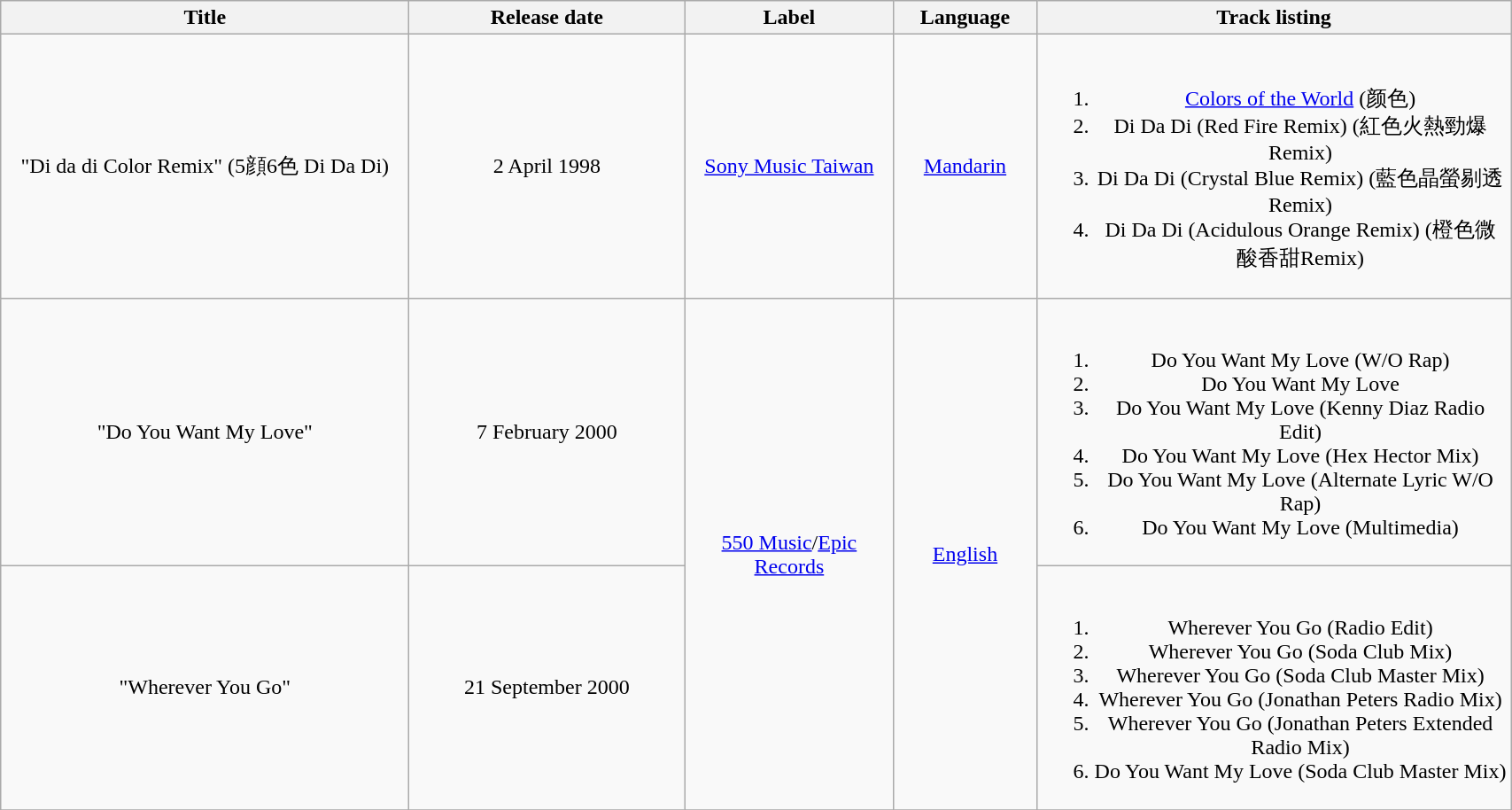<table class="wikitable" style="text-align:center;">
<tr>
<th align="left" width="300px">Title</th>
<th align="left" width="200px">Release date</th>
<th align="left" width="150px">Label</th>
<th align="left" width="100px">Language</th>
<th align="left" width="350px">Track listing</th>
</tr>
<tr>
<td>"Di da di Color Remix" (5顔6色 Di Da Di)</td>
<td>2 April 1998</td>
<td><a href='#'>Sony Music Taiwan</a></td>
<td><a href='#'>Mandarin</a></td>
<td><br><ol><li><a href='#'>Colors of the World</a> (颜色)</li><li>Di Da Di (Red Fire Remix) (紅色火熱勁爆Remix)</li><li>Di Da Di (Crystal Blue Remix) (藍色晶螢剔透Remix)</li><li>Di Da Di (Acidulous Orange Remix) (橙色微酸香甜Remix)</li></ol></td>
</tr>
<tr>
<td>"Do You Want My Love"</td>
<td>7 February 2000</td>
<td rowspan="2"><a href='#'>550 Music</a>/<a href='#'>Epic Records</a></td>
<td rowspan="2"><a href='#'>English</a></td>
<td><br><ol><li>Do You Want My Love (W/O Rap)</li><li>Do You Want My Love</li><li>Do You Want My Love (Kenny Diaz Radio Edit)</li><li>Do You Want My Love (Hex Hector Mix)</li><li>Do You Want My Love (Alternate Lyric W/O Rap)</li><li>Do You Want My Love (Multimedia)</li></ol></td>
</tr>
<tr>
<td>"Wherever You Go"</td>
<td>21 September 2000</td>
<td><br><ol><li>Wherever You Go (Radio Edit)</li><li>Wherever You Go (Soda Club Mix)</li><li>Wherever You Go (Soda Club Master Mix)</li><li>Wherever You Go (Jonathan Peters Radio Mix)</li><li>Wherever You Go (Jonathan Peters Extended Radio Mix)</li><li>Do You Want My Love (Soda Club Master Mix)</li></ol></td>
</tr>
<tr>
</tr>
</table>
